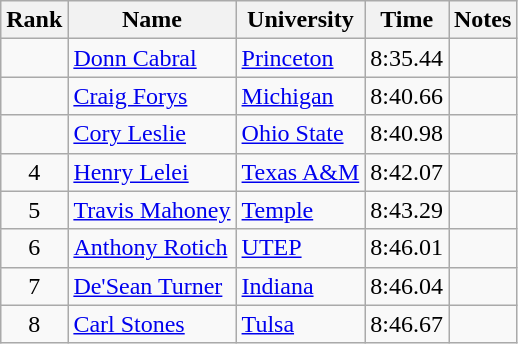<table class="wikitable sortable" style="text-align:center">
<tr>
<th>Rank</th>
<th>Name</th>
<th>University</th>
<th>Time</th>
<th>Notes</th>
</tr>
<tr>
<td></td>
<td align=left><a href='#'>Donn Cabral</a></td>
<td align=left><a href='#'>Princeton</a></td>
<td>8:35.44</td>
<td></td>
</tr>
<tr>
<td></td>
<td align=left><a href='#'>Craig Forys</a></td>
<td align=left><a href='#'>Michigan</a></td>
<td>8:40.66</td>
<td></td>
</tr>
<tr>
<td></td>
<td align=left><a href='#'>Cory Leslie</a></td>
<td align=left><a href='#'>Ohio State</a></td>
<td>8:40.98</td>
<td></td>
</tr>
<tr>
<td>4</td>
<td align=left><a href='#'>Henry Lelei</a> </td>
<td align=left><a href='#'>Texas A&M</a></td>
<td>8:42.07</td>
<td></td>
</tr>
<tr>
<td>5</td>
<td align=left><a href='#'>Travis Mahoney</a></td>
<td align=left><a href='#'>Temple</a></td>
<td>8:43.29</td>
<td></td>
</tr>
<tr>
<td>6</td>
<td align=left><a href='#'>Anthony Rotich</a> </td>
<td align=left><a href='#'>UTEP</a></td>
<td>8:46.01</td>
<td></td>
</tr>
<tr>
<td>7</td>
<td align=left><a href='#'>De'Sean Turner</a></td>
<td align=left><a href='#'>Indiana</a></td>
<td>8:46.04</td>
<td></td>
</tr>
<tr>
<td>8</td>
<td align=left><a href='#'>Carl Stones</a></td>
<td align=left><a href='#'>Tulsa</a></td>
<td>8:46.67</td>
<td></td>
</tr>
</table>
